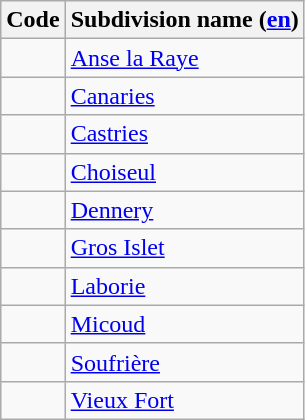<table class="wikitable sortable">
<tr>
<th>Code</th>
<th>Subdivision name (<a href='#'>en</a>)</th>
</tr>
<tr>
<td></td>
<td><a href='#'>Anse la Raye</a></td>
</tr>
<tr>
<td></td>
<td><a href='#'>Canaries</a></td>
</tr>
<tr>
<td></td>
<td><a href='#'>Castries</a></td>
</tr>
<tr>
<td></td>
<td><a href='#'>Choiseul</a></td>
</tr>
<tr>
<td></td>
<td><a href='#'>Dennery</a></td>
</tr>
<tr>
<td></td>
<td><a href='#'>Gros Islet</a></td>
</tr>
<tr>
<td></td>
<td><a href='#'>Laborie</a></td>
</tr>
<tr>
<td></td>
<td><a href='#'>Micoud</a></td>
</tr>
<tr>
<td></td>
<td><a href='#'>Soufrière</a></td>
</tr>
<tr>
<td></td>
<td><a href='#'>Vieux Fort</a></td>
</tr>
</table>
